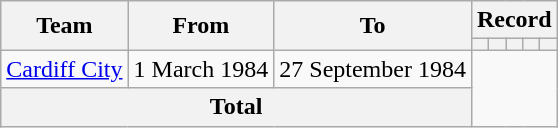<table class=wikitable style="text-align: center">
<tr>
<th rowspan=2>Team</th>
<th rowspan=2>From</th>
<th rowspan=2>To</th>
<th colspan=5>Record</th>
</tr>
<tr>
<th></th>
<th></th>
<th></th>
<th></th>
<th></th>
</tr>
<tr>
<td align=left><a href='#'>Cardiff City</a></td>
<td align=left>1 March 1984</td>
<td align=left>27 September 1984<br></td>
</tr>
<tr>
<th colspan=3>Total<br></th>
</tr>
</table>
